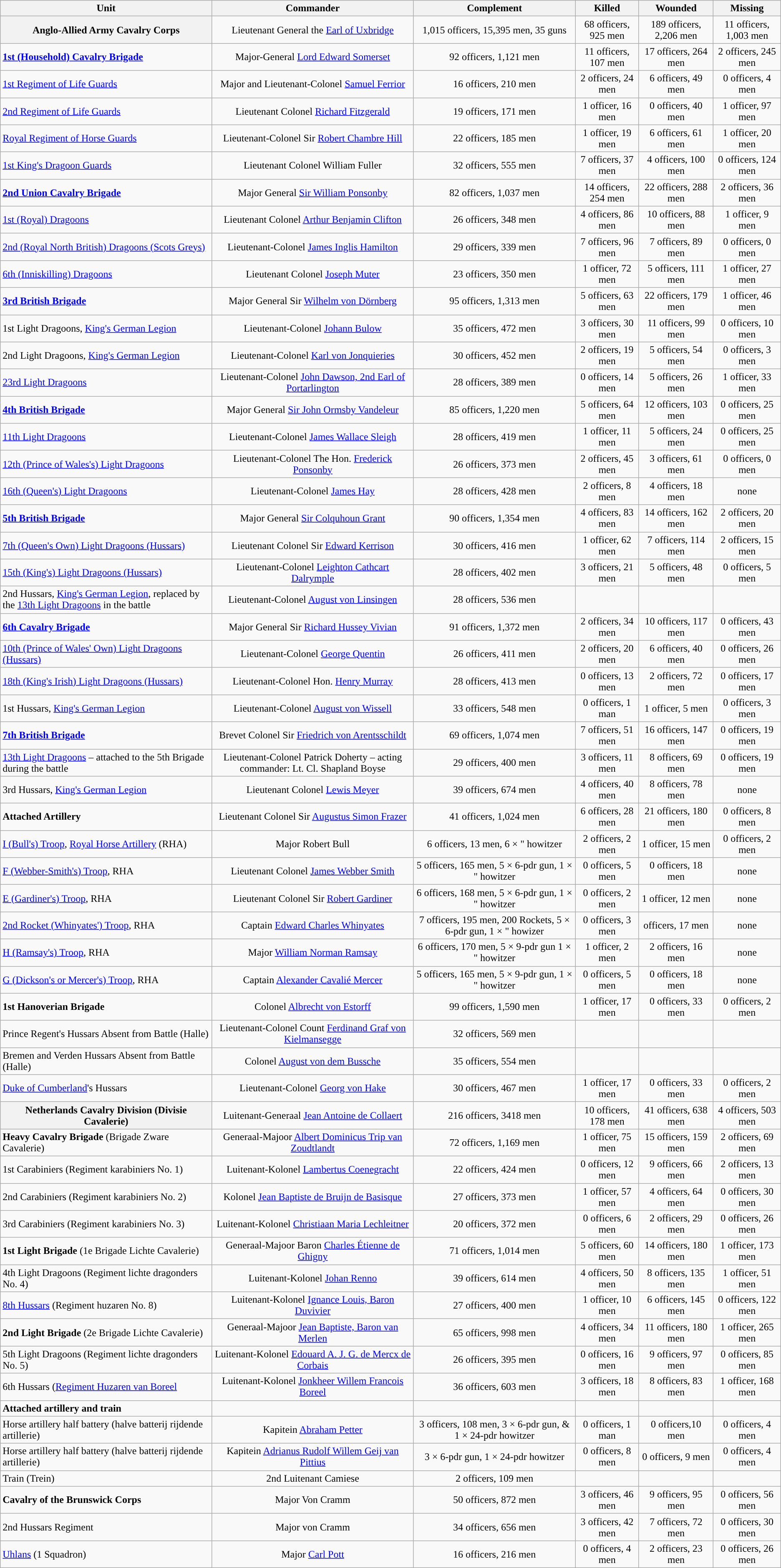<table class="wikitable">
<tr>
<th>Unit</th>
<th>Commander</th>
<th>Complement</th>
<th>Killed</th>
<th>Wounded</th>
<th>Missing</th>
</tr>
<tr>
<th colspan="1" bgcolor="#f9f9f9;">Anglo-Allied Army Cavalry Corps</th>
<td align="center">Lieutenant General the <a href='#'>Earl of Uxbridge</a> </td>
<td align="center">1,015 officers, 15,395 men, 35 guns</td>
<td align="center">68 officers, 925 men</td>
<td align="center">189 officers, 2,206 men</td>
<td align="center">11 officers, 1,003 men</td>
</tr>
<tr>
<td><strong><a href='#'>1st (Household) Cavalry Brigade</a></strong></td>
<td align="center">Major-General <a href='#'>Lord Edward Somerset</a> </td>
<td align="center">92 officers, 1,121 men</td>
<td align="center">11 officers, 107 men</td>
<td align="center">17 officers, 264 men</td>
<td align="center">2 officers, 245 men</td>
</tr>
<tr>
<td><a href='#'>1st Regiment of Life Guards</a></td>
<td align="center">Major and Lieutenant-Colonel <a href='#'>Samuel Ferrior</a></td>
<td align="center">16 officers, 210 men</td>
<td align="center">2 officers, 24 men</td>
<td align="center">6 officers, 49 men</td>
<td align="center">0 officers, 4 men</td>
</tr>
<tr>
<td><a href='#'>2nd Regiment of Life Guards</a></td>
<td align="center">Lieutenant Colonel <a href='#'>Richard Fitzgerald</a></td>
<td align="center">19 officers, 171 men</td>
<td align="center">1 officer, 16 men</td>
<td align="center">0 officers, 40 men</td>
<td align="center">1 officer, 97 men</td>
</tr>
<tr>
<td><a href='#'>Royal Regiment of Horse Guards</a></td>
<td align="center">Lieutenant-Colonel Sir <a href='#'>Robert Chambre Hill</a></td>
<td align="center">22 officers, 185 men</td>
<td align="center">1 officer, 19 men</td>
<td align="center">6 officers, 61 men</td>
<td align="center">1 officer, 20 men</td>
</tr>
<tr>
<td><a href='#'>1st King's Dragoon Guards</a></td>
<td align="center">Lieutenant Colonel William Fuller</td>
<td align="center">32 officers, 555 men</td>
<td align="center">7 officers, 37 men</td>
<td align="center">4 officers, 100 men</td>
<td align="center">0 officers, 124 men</td>
</tr>
<tr>
<td><strong><a href='#'>2nd Union Cavalry Brigade</a></strong></td>
<td align="center">Major General <a href='#'>Sir William Ponsonby</a> </td>
<td align="center">82 officers, 1,037 men</td>
<td align="center">14 officers, 254 men</td>
<td align="center">22 officers, 288 men</td>
<td align="center">2 officers, 36 men</td>
</tr>
<tr>
<td><a href='#'>1st (Royal) Dragoons</a></td>
<td align="center">Lieutenant Colonel <a href='#'>Arthur Benjamin Clifton</a></td>
<td align="center">26 officers, 348 men</td>
<td align="center">4 officers, 86 men</td>
<td align="center">10 officers, 88 men</td>
<td align="center">1 officer, 9 men</td>
</tr>
<tr>
<td><a href='#'>2nd (Royal North British) Dragoons (Scots Greys)</a></td>
<td align="center">Lieutenant-Colonel <a href='#'>James Inglis Hamilton</a></td>
<td align="center">29 officers, 339 men</td>
<td align="center">7 officers, 96 men</td>
<td align="center">7 officers, 89 men</td>
<td align="center">0 officers, 0 men</td>
</tr>
<tr>
<td><a href='#'>6th (Inniskilling) Dragoons</a></td>
<td align="center">Lieutenant Colonel <a href='#'>Joseph Muter</a></td>
<td align="center">23 officers, 350 men</td>
<td align="center">1 officer, 72 men</td>
<td align="center">5 officers, 111 men</td>
<td align="center">1 officer, 27 men</td>
</tr>
<tr>
<td><strong><a href='#'>3rd British Brigade</a></strong></td>
<td align="center">Major General Sir <a href='#'>Wilhelm von Dörnberg</a></td>
<td align="center">95 officers, 1,313 men</td>
<td align="center">5 officers, 63 men</td>
<td align="center">22 officers, 179 men</td>
<td align="center">1 officer, 46 men</td>
</tr>
<tr>
<td>1st Light Dragoons, <a href='#'>King's German Legion</a></td>
<td align="center">Lieutenant-Colonel <a href='#'>Johann Bulow</a></td>
<td align="center">35 officers, 472 men</td>
<td align="center">3 officers, 30 men</td>
<td align="center">11 officers, 99 men</td>
<td align="center">0 officers, 10 men</td>
</tr>
<tr>
<td>2nd Light Dragoons, <a href='#'>King's German Legion</a></td>
<td align="center">Lieutenant-Colonel <a href='#'>Karl von Jonquieries</a></td>
<td align="center">30 officers, 452 men</td>
<td align="center">2 officers, 19 men</td>
<td align="center">5 officers, 54 men</td>
<td align="center">0 officers, 3 men</td>
</tr>
<tr>
<td><a href='#'>23rd Light Dragoons</a></td>
<td align="center">Lieutenant-Colonel <a href='#'>John Dawson, 2nd Earl of Portarlington</a></td>
<td align="center">28 officers, 389 men</td>
<td align="center">0 officers, 14 men</td>
<td align="center">5 officers, 26 men</td>
<td align="center">1 officer, 33 men</td>
</tr>
<tr>
<td><strong><a href='#'>4th British Brigade</a></strong></td>
<td align="center">Major General <a href='#'>Sir John Ormsby Vandeleur</a></td>
<td align="center">85 officers, 1,220 men</td>
<td align="center">5 officers, 64 men</td>
<td align="center">12 officers, 103 men</td>
<td align="center">0 officers, 25 men</td>
</tr>
<tr>
<td><a href='#'>11th Light Dragoons</a></td>
<td align="center">Lieutenant-Colonel <a href='#'>James Wallace Sleigh</a></td>
<td align="center">28 officers, 419 men</td>
<td align="center">1 officer, 11 men</td>
<td align="center">5 officers, 24 men</td>
<td align="center">0 officers, 25 men</td>
</tr>
<tr>
<td><a href='#'>12th (Prince of Wales's) Light Dragoons</a></td>
<td align="center">Lieutenant-Colonel The Hon. <a href='#'>Frederick Ponsonby</a></td>
<td align="center">26 officers, 373 men</td>
<td align="center">2 officers, 45 men</td>
<td align="center">3 officers, 61 men</td>
<td align="center">0 officers, 0 men</td>
</tr>
<tr>
<td><a href='#'>16th (Queen's) Light Dragoons</a></td>
<td align="center">Lieutenant-Colonel <a href='#'>James Hay</a></td>
<td align="center">28 officers, 428 men</td>
<td align="center">2 officers, 8 men</td>
<td align="center">4 officers, 18 men</td>
<td align="center">none</td>
</tr>
<tr>
<td><strong><a href='#'>5th British Brigade</a></strong></td>
<td align="center">Major General <a href='#'>Sir Colquhoun Grant</a> </td>
<td align="center">90 officers, 1,354 men</td>
<td align="center">4 officers, 83 men</td>
<td align="center">14 officers, 162 men</td>
<td align="center">2 officers, 20 men</td>
</tr>
<tr>
<td><a href='#'>7th (Queen's Own) Light Dragoons (Hussars)</a></td>
<td align="center">Lieutenant Colonel Sir <a href='#'>Edward Kerrison</a> </td>
<td align="center">30 officers, 416 men</td>
<td align="center">1 officer, 62 men</td>
<td align="center">7 officers, 114 men</td>
<td align="center">2 officers, 15 men</td>
</tr>
<tr>
<td><a href='#'>15th (King's) Light Dragoons (Hussars)</a></td>
<td align="center">Lieutenant-Colonel <a href='#'>Leighton Cathcart Dalrymple</a></td>
<td align="center">28 officers, 402 men</td>
<td align="center">3 officers, 21 men</td>
<td align="center">5 officers, 48 men</td>
<td align="center">0 officers, 5 men</td>
</tr>
<tr>
<td>2nd Hussars, <a href='#'>King's German Legion</a>, replaced by the <a href='#'>13th Light Dragoons</a> in the battle</td>
<td align="center">Lieutenant-Colonel <a href='#'>August von Linsingen</a></td>
<td align="center">28 officers, 536 men</td>
<td align="center"></td>
<td align="center"></td>
<td align="center"></td>
</tr>
<tr>
<td><strong><a href='#'>6th Cavalry Brigade</a></strong></td>
<td align="center">Major General Sir <a href='#'>Richard Hussey Vivian</a> </td>
<td align="center">91 officers, 1,372 men</td>
<td align="center">2 officers, 34 men</td>
<td align="center">10 officers, 117 men</td>
<td align="center">0 officers, 43 men</td>
</tr>
<tr>
<td><a href='#'>10th (Prince of Wales' Own) Light Dragoons (Hussars)</a></td>
<td align="center">Lieutenant-Colonel <a href='#'>George Quentin</a></td>
<td align="center">26 officers, 411 men</td>
<td align="center">2 officers, 20 men</td>
<td align="center">6 officers, 40 men</td>
<td align="center">0 officers, 26 men</td>
</tr>
<tr>
<td><a href='#'>18th (King's Irish) Light Dragoons (Hussars)</a></td>
<td align="center">Lieutenant-Colonel Hon. <a href='#'>Henry Murray</a></td>
<td align="center">28 officers, 413 men</td>
<td align="center">0 officers, 13 men</td>
<td align="center">2 officers, 72 men</td>
<td align="center">0 officers, 17 men</td>
</tr>
<tr>
<td>1st Hussars, <a href='#'>King's German Legion</a></td>
<td align="center">Lieutenant-Colonel <a href='#'>August von Wissell</a></td>
<td align="center">33 officers, 548 men</td>
<td align="center">0 officers, 1 man</td>
<td align="center">1 officer, 5 men</td>
<td align="center">0 officers, 3 men</td>
</tr>
<tr>
<td><strong><a href='#'>7th British Brigade</a></strong></td>
<td align="center">Brevet Colonel Sir <a href='#'>Friedrich von Arentsschildt</a></td>
<td align="center">69 officers, 1,074 men</td>
<td align="center">7 officers, 51 men</td>
<td align="center">16 officers, 147 men</td>
<td align="center">0 officers, 19 men</td>
</tr>
<tr>
<td><a href='#'>13th Light Dragoons</a> – attached to the 5th Brigade during the battle</td>
<td align="center">Lieutenant-Colonel Patrick Doherty – acting commander: Lt. Cl. Shapland Boyse</td>
<td align="center">29 officers, 400 men</td>
<td align="center">3 officers, 11 men</td>
<td align="center">8 officers, 69 men</td>
<td align="center">0 officers, 19 men</td>
</tr>
<tr>
<td>3rd Hussars, <a href='#'>King's German Legion</a></td>
<td align="center">Lieutenant Colonel <a href='#'>Lewis Meyer</a></td>
<td align="center">39 officers, 674 men</td>
<td align="center">4 officers, 40 men</td>
<td align="center">8 officers, 78 men</td>
<td align="center">none</td>
</tr>
<tr>
<td><strong>Attached Artillery</strong></td>
<td align="center">Lieutenant Colonel Sir <a href='#'>Augustus Simon Frazer</a> </td>
<td align="center">41 officers, 1,024 men</td>
<td align="center">6 officers, 28 men</td>
<td align="center">21 officers, 180 men</td>
<td align="center">0 officers, 8 men</td>
</tr>
<tr>
<td><a href='#'>I (Bull's) Troop</a>, <a href='#'>Royal Horse Artillery</a> (RHA)</td>
<td align="center">Major Robert Bull</td>
<td align="center">6 officers, 13 men, 6 × " howitzer</td>
<td align="center">2 officers, 2 men</td>
<td align="center">1 officer, 15 men</td>
<td align="center">0 officers, 2 men</td>
</tr>
<tr>
<td><a href='#'>F (Webber-Smith's) Troop</a>, RHA</td>
<td align="center">Lieutenant Colonel <a href='#'>James Webber Smith</a></td>
<td align="center">5 officers, 165 men, 5 × 6-pdr gun, 1 × " howitzer</td>
<td align="center">0 officers, 5 men</td>
<td align="center">0 officers, 18 men</td>
<td align="center">none</td>
</tr>
<tr>
<td><a href='#'>E (Gardiner's) Troop</a>, RHA</td>
<td align="center">Lieutenant Colonel Sir <a href='#'>Robert Gardiner</a> </td>
<td align="center">6 officers, 168 men, 5 × 6-pdr gun, 1 × " howitzer</td>
<td align="center">0 officers, 2 men</td>
<td align="center">1 officer, 12 men</td>
<td align="center">none</td>
</tr>
<tr>
<td><a href='#'>2nd Rocket (Whinyates') Troop</a>, RHA</td>
<td align="center">Captain <a href='#'>Edward Charles Whinyates</a></td>
<td align="center">7 officers, 195 men, 200 Rockets, 5 × 6-pdr gun, 1 × " howizer</td>
<td align="center">0 officers, 3 men</td>
<td align="center">officers, 17 men</td>
<td align="center">none</td>
</tr>
<tr>
<td><a href='#'>H (Ramsay's) Troop</a>, RHA</td>
<td align="center">Major <a href='#'>William Norman Ramsay</a></td>
<td align="center">6 officers, 170 men, 5 × 9-pdr gun 1 × " howitzer</td>
<td align="center">1 officer, 2 men</td>
<td align="center">2 officers, 16 men</td>
<td align="center">none</td>
</tr>
<tr>
<td><a href='#'>G (Dickson's or Mercer's) Troop</a>, RHA</td>
<td align="center">Captain <a href='#'>Alexander Cavalié Mercer</a></td>
<td align="center">5 officers, 165 men, 5 × 9-pdr gun, 1 × " howitzer</td>
<td align="center">0 officers, 5 men</td>
<td align="center">0 officers, 18 men</td>
<td align="center">none</td>
</tr>
<tr>
<td><strong>1st Hanoverian Brigade</strong></td>
<td align="center">Colonel <a href='#'>Albrecht von Estorff</a></td>
<td align="center">99 officers, 1,590 men</td>
<td align="center">1 officer, 17 men</td>
<td align="center">0 officers, 33 men</td>
<td align="center">0 officers, 2 men</td>
</tr>
<tr>
<td>Prince Regent's Hussars Absent from Battle (Halle)</td>
<td align="center">Lieutenant-Colonel Count <a href='#'>Ferdinand Graf von Kielmansegge</a></td>
<td align="center">32 officers, 569 men</td>
<td align="center"></td>
<td align="center"></td>
<td align="center"></td>
</tr>
<tr>
<td>Bremen and Verden Hussars Absent from Battle (Halle)</td>
<td align="center">Colonel <a href='#'>August von dem Bussche</a></td>
<td align="center">35 officers, 554 men</td>
<td align="center"></td>
<td align="center"></td>
<td align="center"></td>
</tr>
<tr>
<td><a href='#'>Duke of Cumberland</a>'s Hussars</td>
<td align="center">Lieutenant-Colonel <a href='#'>Georg von Hake</a></td>
<td align="center">30 officers, 467 men</td>
<td align="center">1 officer, 17 men</td>
<td align="center">0 officers, 33 men</td>
<td align="center">0 officers, 2 men</td>
</tr>
<tr>
<th colspan="1" bgcolor="#f9f9f9;">Netherlands Cavalry Division (Divisie Cavalerie)</th>
<td align="center">Luitenant-Generaal <a href='#'>Jean Antoine de Collaert</a></td>
<td align="center">216 officers, 3418 men</td>
<td align="center">10 officers, 178 men</td>
<td align="center">41 officers, 638 men</td>
<td align="center">4 officers, 503 men</td>
</tr>
<tr>
<td><strong>Heavy Cavalry Brigade</strong> (Brigade Zware Cavalerie)</td>
<td align="center">Generaal-Majoor <a href='#'>Albert Dominicus Trip van Zoudtlandt</a></td>
<td align="center">72 officers, 1,169 men</td>
<td align="center">1 officer, 75 men</td>
<td align="center">15 officers, 159 men</td>
<td align="center">2 officers, 69 men</td>
</tr>
<tr>
<td>1st Carabiniers (Regiment karabiniers No. 1)</td>
<td align="center">Luitenant-Kolonel <a href='#'>Lambertus Coenegracht</a></td>
<td align="center">22 officers, 424 men</td>
<td align="center">0 officers, 12 men</td>
<td align="center">9 officers, 66 men</td>
<td align="center">2 officers, 13 men</td>
</tr>
<tr>
<td>2nd Carabiniers (Regiment karabiniers No. 2)</td>
<td align="center">Kolonel <a href='#'>Jean Baptiste de Bruijn de Basisque</a></td>
<td align="center">27 officers, 373 men</td>
<td align="center">1 officer, 57 men</td>
<td align="center">4 officers, 64 men</td>
<td align="center">0 officers, 30 men</td>
</tr>
<tr>
<td>3rd Carabiniers (Regiment karabiniers No. 3)</td>
<td align="center">Luitenant-Kolonel <a href='#'>Christiaan Maria Lechleitner</a></td>
<td align="center">20 officers, 372 men</td>
<td align="center">0 officers, 6 men</td>
<td align="center">2 officers, 29 men</td>
<td align="center">0 officers, 26 men</td>
</tr>
<tr>
<td><strong>1st Light Brigade</strong> (1e Brigade Lichte Cavalerie)</td>
<td align="center">Generaal-Majoor Baron <a href='#'>Charles Étienne de Ghigny</a></td>
<td align="center">71 officers, 1,014 men</td>
<td align="center">5 officers, 60 men</td>
<td align="center">14 officers, 180 men</td>
<td align="center">1 officer, 173 men</td>
</tr>
<tr>
<td>4th Light Dragoons (Regiment lichte dragonders No. 4)</td>
<td align="center">Luitenant-Kolonel <a href='#'>Johan Renno</a></td>
<td align="center">39 officers, 614 men</td>
<td align="center">4 officers, 50 men</td>
<td align="center">8 officers, 135 men</td>
<td align="center">1 officer, 51 men</td>
</tr>
<tr>
<td><a href='#'>8th Hussars</a> (Regiment huzaren No. 8)</td>
<td align="center">Luitenant-Kolonel <a href='#'>Ignance Louis, Baron Duvivier</a></td>
<td align="center">27 officers, 400 men</td>
<td align="center">1 officer, 10 men</td>
<td align="center">6 officers, 145 men</td>
<td align="center">0 officers, 122 men</td>
</tr>
<tr>
<td><strong>2nd Light Brigade</strong> (2e Brigade Lichte Cavalerie)</td>
<td align="center">Generaal-Majoor <a href='#'>Jean Baptiste, Baron van Merlen</a></td>
<td align="center">65 officers, 998 men</td>
<td align="center">4 officers, 34 men</td>
<td align="center">11 officers, 180 men</td>
<td align="center">1 officer, 265 men</td>
</tr>
<tr>
<td>5th Light Dragoons (Regiment lichte dragonders No. 5)</td>
<td align="center">Luitenant-Kolonel <a href='#'>Edouard A. J. G. de Mercx de Corbais</a></td>
<td align="center">26 officers, 395 men</td>
<td align="center">0 officers, 16 men</td>
<td align="center">9 officers, 97 men</td>
<td align="center">0 officers, 85 men</td>
</tr>
<tr>
<td>6th Hussars (<a href='#'>Regiment Huzaren van Boreel</a></td>
<td align="center">Luitenant-Kolonel <a href='#'>Jonkheer Willem Francois Boreel</a></td>
<td align="center">36 officers, 603 men</td>
<td align="center">3 officers, 18 men</td>
<td align="center">8 officers, 83 men</td>
<td align="center">1 officer, 168 men</td>
</tr>
<tr>
<td><strong>Attached artillery and train</strong></td>
<td align="center"></td>
<td align="center"></td>
<td align="center"></td>
<td align="center"></td>
</tr>
<tr>
<td>Horse artillery half battery (halve batterij rijdende artillerie)</td>
<td align="center">Kapitein <a href='#'>Abraham Petter</a></td>
<td align="center">3 officers, 108 men, 3 × 6-pdr gun, & 1 × 24-pdr howitzer</td>
<td align="center">0 officers, 1 man</td>
<td align="center">0 officers,10 men</td>
<td align="center">0 officers, 4 men</td>
</tr>
<tr>
<td>Horse artillery half battery (halve batterij rijdende artillerie)</td>
<td align="center">Kapitein <a href='#'>Adrianus Rudolf Willem Geij van Pittius</a></td>
<td align="center">3 × 6-pdr gun, 1 × 24-pdr howitzer</td>
<td align="center">0 officers, 8 men</td>
<td align="center">0 officers, 9 men</td>
<td align="center">0 officers, 4 men</td>
</tr>
<tr>
<td>Train (Trein)</td>
<td align="center">2nd Luitenant Camiese</td>
<td align="center">2 officers, 109 men</td>
<td align="center"></td>
<td align="center"></td>
<td align="center"></td>
</tr>
<tr>
<td><strong>Cavalry of the Brunswick Corps</strong></td>
<td align="center">Major Von Cramm</td>
<td align="center">50 officers, 872 men</td>
<td align="center">3 officers, 46 men</td>
<td align="center">9 officers, 95 men</td>
<td align="center">0 officers, 56 men</td>
</tr>
<tr>
<td>2nd Hussars Regiment</td>
<td align="center">Major von Cramm</td>
<td align="center">34 officers, 656 men</td>
<td align="center">3 officers, 42 men</td>
<td align="center">7 officers, 72 men</td>
<td align="center">0 officers, 30 men</td>
</tr>
<tr>
<td><a href='#'>Uhlans</a> (1 Squadron)</td>
<td align="center">Major <a href='#'>Carl Pott</a></td>
<td align="center">16 officers, 216 men</td>
<td align="center">0 officers, 4 men</td>
<td align="center">2 officers, 23 men</td>
<td align="center">0 officers, 26 men</td>
</tr>
</table>
